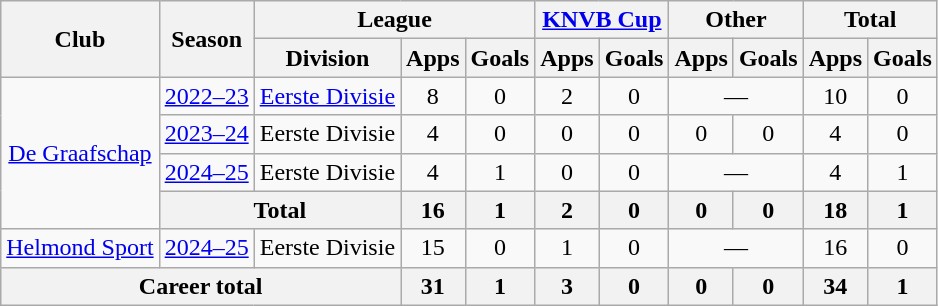<table class="wikitable" style="text-align:center">
<tr>
<th rowspan="2">Club</th>
<th rowspan="2">Season</th>
<th colspan="3">League</th>
<th colspan="2"><a href='#'>KNVB Cup</a></th>
<th colspan="2">Other</th>
<th colspan="2">Total</th>
</tr>
<tr>
<th>Division</th>
<th>Apps</th>
<th>Goals</th>
<th>Apps</th>
<th>Goals</th>
<th>Apps</th>
<th>Goals</th>
<th>Apps</th>
<th>Goals</th>
</tr>
<tr>
<td rowspan="4"><a href='#'>De Graafschap</a></td>
<td><a href='#'>2022–23</a></td>
<td><a href='#'>Eerste Divisie</a></td>
<td>8</td>
<td>0</td>
<td>2</td>
<td>0</td>
<td colspan="2">—</td>
<td>10</td>
<td>0</td>
</tr>
<tr>
<td><a href='#'>2023–24</a></td>
<td>Eerste Divisie</td>
<td>4</td>
<td>0</td>
<td>0</td>
<td>0</td>
<td>0</td>
<td>0</td>
<td>4</td>
<td>0</td>
</tr>
<tr>
<td><a href='#'>2024–25</a></td>
<td>Eerste Divisie</td>
<td>4</td>
<td>1</td>
<td>0</td>
<td>0</td>
<td colspan="2">—</td>
<td>4</td>
<td>1</td>
</tr>
<tr>
<th colspan="2">Total</th>
<th>16</th>
<th>1</th>
<th>2</th>
<th>0</th>
<th>0</th>
<th>0</th>
<th>18</th>
<th>1</th>
</tr>
<tr>
<td rowspan="1"><a href='#'>Helmond Sport</a></td>
<td><a href='#'>2024–25</a></td>
<td>Eerste Divisie</td>
<td>15</td>
<td>0</td>
<td>1</td>
<td>0</td>
<td colspan="2">—</td>
<td>16</td>
<td>0</td>
</tr>
<tr>
<th colspan="3">Career total</th>
<th>31</th>
<th>1</th>
<th>3</th>
<th>0</th>
<th>0</th>
<th>0</th>
<th>34</th>
<th>1</th>
</tr>
</table>
